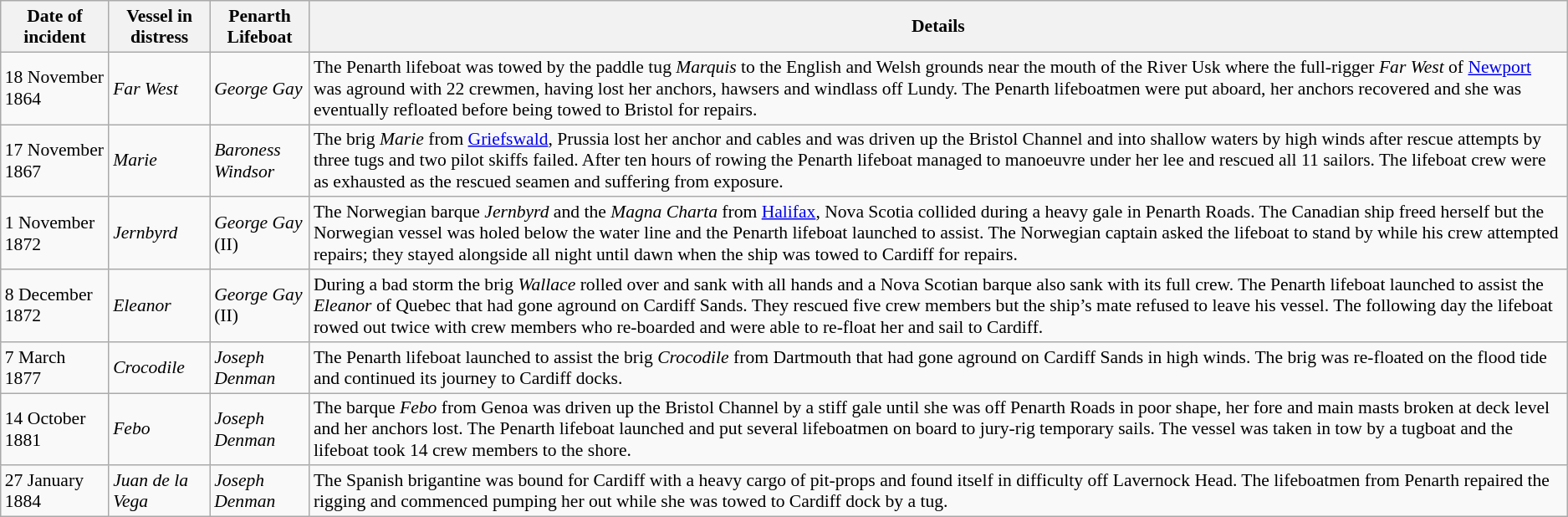<table class="wikitable" style="font-size: 90%;">
<tr>
<th>Date of incident</th>
<th>Vessel in distress</th>
<th>Penarth Lifeboat</th>
<th>Details</th>
</tr>
<tr>
<td>18 November 1864</td>
<td><em>Far West</em></td>
<td><em>George Gay</em></td>
<td>The Penarth lifeboat was towed by the paddle tug <em>Marquis</em> to the English and Welsh grounds near the mouth of the River Usk where the full-rigger <em>Far West</em> of <a href='#'>Newport</a> was aground with 22 crewmen, having lost her anchors, hawsers and windlass off Lundy. The Penarth lifeboatmen were put aboard, her anchors recovered and she was eventually refloated before being towed to Bristol for repairs.</td>
</tr>
<tr>
<td>17 November 1867</td>
<td><em>Marie</em></td>
<td><em>Baroness Windsor</em></td>
<td>The brig <em>Marie</em> from <a href='#'>Griefswald</a>, Prussia lost her anchor and cables and was driven up the Bristol Channel and into shallow waters by high winds after rescue attempts by three tugs and two pilot skiffs failed. After ten hours of rowing the Penarth lifeboat managed to manoeuvre under her lee and rescued all 11 sailors. The lifeboat crew were as exhausted as the rescued seamen and suffering from exposure.</td>
</tr>
<tr>
<td>1 November 1872</td>
<td><em>Jernbyrd</em></td>
<td><em>George Gay</em> (II)</td>
<td>The Norwegian barque <em>Jernbyrd</em> and the <em>Magna Charta</em> from <a href='#'>Halifax</a>, Nova Scotia collided during a heavy gale in Penarth Roads. The Canadian ship freed herself but the Norwegian vessel was holed below the water line and the Penarth lifeboat launched to assist. The Norwegian captain asked the lifeboat to stand by while his crew attempted repairs; they stayed alongside all night until dawn when the ship was towed to Cardiff for repairs.</td>
</tr>
<tr>
<td>8 December 1872</td>
<td><em>Eleanor</em></td>
<td><em>George Gay</em> (II)</td>
<td>During a bad storm the brig <em>Wallace</em> rolled over and sank with all hands and a Nova Scotian barque also sank with its full crew. The Penarth lifeboat launched to assist the <em>Eleanor</em> of Quebec that had gone aground on Cardiff Sands. They rescued five crew members but the ship’s mate refused to leave his vessel. The following day the lifeboat rowed out twice with crew members who re-boarded and were able to re-float her and sail to Cardiff.</td>
</tr>
<tr>
<td>7 March 1877</td>
<td><em>Crocodile</em></td>
<td><em>Joseph Denman</em></td>
<td>The Penarth lifeboat launched to assist the brig <em>Crocodile</em> from Dartmouth that had gone aground on Cardiff Sands in high winds. The brig was re-floated on the flood tide and continued its journey to Cardiff docks.</td>
</tr>
<tr>
<td>14 October 1881</td>
<td><em>Febo</em></td>
<td><em>Joseph Denman</em></td>
<td>The barque <em>Febo</em> from Genoa was driven up the Bristol Channel by a stiff gale until she was off Penarth Roads in poor shape, her fore and main masts broken at deck level and her anchors lost. The Penarth lifeboat launched and put several lifeboatmen on board to jury-rig temporary sails. The vessel was taken in tow by a tugboat and the lifeboat took 14 crew members to the shore.</td>
</tr>
<tr>
<td>27 January 1884</td>
<td><em>Juan de la Vega</em></td>
<td><em>Joseph Denman</em></td>
<td>The Spanish brigantine was bound for Cardiff with a heavy cargo of pit-props and found itself in difficulty off Lavernock Head. The lifeboatmen from Penarth repaired the rigging and commenced pumping her out while she was towed to Cardiff dock by a tug.</td>
</tr>
</table>
